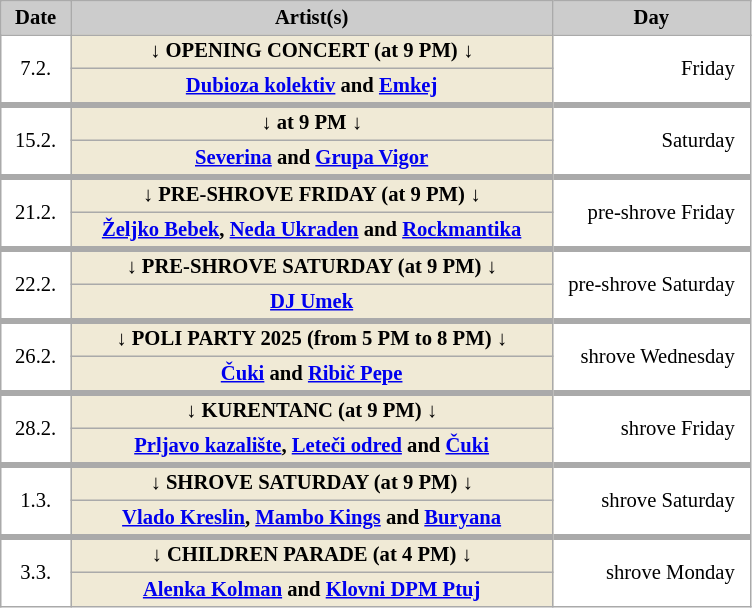<table class="wikitable plainrowheaders" cellpadding="3" cellspacing="0" border="1" style="background:#fff; font-size:86%; line-height:16px; border:grey solid 1px; border-collapse:collapse;">
<tr>
<th scope="col" style="background:#ccc; width:40px;">Date</th>
<th scope="col" style="background:#ccc; width:315px;">Artist(s)</th>
<th scope="col" style="background:#ccc; width:125px;">Day</th>
</tr>
<tr>
<td align=center rowspan=2>7.2.</td>
<td align=center bgcolor=#F0EAD6>↓ <strong>OPENING CONCERT (at 9 PM)</strong> ↓</td>
<td align=right rowspan=2>Friday  </td>
</tr>
<tr>
<td align=center bgcolor=#F0EAD6><strong><a href='#'>Dubioza kolektiv</a> and <a href='#'>Emkej</a></strong></td>
</tr>
<tr>
<td align=center rowspan=2 style="border-top-width:4px">15.2.</td>
<td align=center bgcolor=#F0EAD6 style="border-top-width:4px">↓ <strong>at 9 PM</strong> ↓</td>
<td align=right rowspan=2 style="border-top-width:4px">Saturday  </td>
</tr>
<tr>
<td align=center bgcolor=#F0EAD6><strong><a href='#'>Severina</a> and <a href='#'>Grupa Vigor</a></strong></td>
</tr>
<tr>
<td align=center rowspan=2 style="border-top-width:4px">21.2.</td>
<td align=center bgcolor=#F0EAD6 style="border-top-width:4px">↓ <strong>PRE-SHROVE FRIDAY (at 9 PM)</strong> ↓</td>
<td align=right rowspan=2 style="border-top-width:4px">pre-shrove Friday  </td>
</tr>
<tr>
<td align=center bgcolor=#F0EAD6><strong><a href='#'>Željko Bebek</a>, <a href='#'>Neda Ukraden</a> and <a href='#'>Rockmantika</a></strong></td>
</tr>
<tr>
<td align=center rowspan=2 style="border-top-width:4px">22.2.</td>
<td align=center bgcolor=#F0EAD6 style="border-top-width:4px">↓ <strong>PRE-SHROVE SATURDAY (at 9 PM)</strong> ↓</td>
<td align=right rowspan=2 style="border-top-width:4px">pre-shrove Saturday  </td>
</tr>
<tr>
<td align=center bgcolor=#F0EAD6><strong><a href='#'>DJ Umek</a></strong></td>
</tr>
<tr>
<td align=center rowspan=2 style="border-top-width:4px">26.2.</td>
<td align=center bgcolor=#F0EAD6 style="border-top-width:4px">↓ <strong>POLI PARTY 2025 (from 5 PM to 8 PM)</strong> ↓</td>
<td align=right rowspan=2 style="border-top-width:4px">shrove Wednesday  </td>
</tr>
<tr>
<td align=center bgcolor=#F0EAD6><strong><a href='#'>Čuki</a> and <a href='#'>Ribič Pepe</a></strong></td>
</tr>
<tr>
<td align=center rowspan=2 style="border-top-width:4px">28.2.</td>
<td align=center bgcolor=#F0EAD6 style="border-top-width:4px">↓ <strong>KURENTANC (at 9 PM)</strong> ↓</td>
<td align=right rowspan=2 style="border-top-width:4px">shrove Friday  </td>
</tr>
<tr>
<td align=center bgcolor=#F0EAD6><strong><a href='#'>Prljavo kazalište</a>, <a href='#'>Leteči odred</a> and <a href='#'>Čuki</a></strong></td>
</tr>
<tr>
<td align=center rowspan=2 style="border-top-width:4px">1.3.</td>
<td align=center bgcolor=#F0EAD6 style="border-top-width:4px">↓ <strong>SHROVE SATURDAY (at 9 PM)</strong> ↓</td>
<td align=right rowspan=2 style="border-top-width:4px">shrove Saturday  </td>
</tr>
<tr>
<td align=center bgcolor=#F0EAD6><strong><a href='#'>Vlado Kreslin</a>, <a href='#'>Mambo Kings</a> and <a href='#'>Buryana</a></strong></td>
</tr>
<tr>
<td align=center rowspan=2 style="border-top-width:4px">3.3.</td>
<td align=center bgcolor=#F0EAD6 style="border-top-width:4px">↓ <strong>CHILDREN PARADE (at 4 PM)</strong> ↓</td>
<td align=right rowspan=2 style="border-top-width:4px">shrove Monday  </td>
</tr>
<tr>
<td align=center bgcolor=#F0EAD6><strong><a href='#'>Alenka Kolman</a> and <a href='#'>Klovni DPM Ptuj</a></strong></td>
</tr>
</table>
